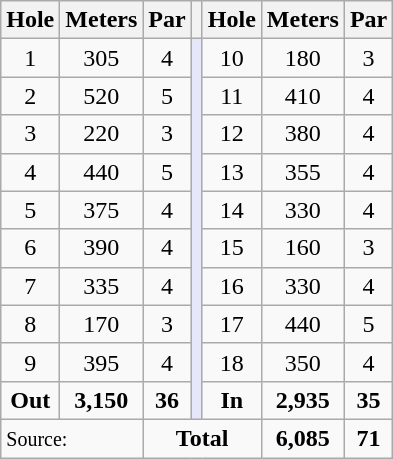<table class="wikitable" style="text-align:center; font-size:100%;">
<tr>
<th>Hole</th>
<th>Meters</th>
<th>Par</th>
<th></th>
<th>Hole</th>
<th>Meters</th>
<th>Par</th>
</tr>
<tr>
<td>1</td>
<td>305</td>
<td>4</td>
<td rowspan="10" style="background:#E6E8FA;"></td>
<td>10</td>
<td>180</td>
<td>3</td>
</tr>
<tr>
<td>2</td>
<td>520</td>
<td>5</td>
<td>11</td>
<td>410</td>
<td>4</td>
</tr>
<tr>
<td>3</td>
<td>220</td>
<td>3</td>
<td>12</td>
<td>380</td>
<td>4</td>
</tr>
<tr>
<td>4</td>
<td>440</td>
<td>5</td>
<td>13</td>
<td>355</td>
<td>4</td>
</tr>
<tr>
<td>5</td>
<td>375</td>
<td>4</td>
<td>14</td>
<td>330</td>
<td>4</td>
</tr>
<tr>
<td>6</td>
<td>390</td>
<td>4</td>
<td>15</td>
<td>160</td>
<td>3</td>
</tr>
<tr>
<td>7</td>
<td>335</td>
<td>4</td>
<td>16</td>
<td>330</td>
<td>4</td>
</tr>
<tr>
<td>8</td>
<td>170</td>
<td>3</td>
<td>17</td>
<td>440</td>
<td>5</td>
</tr>
<tr>
<td>9</td>
<td>395</td>
<td>4</td>
<td>18</td>
<td>350</td>
<td>4</td>
</tr>
<tr>
<td><strong>Out</strong></td>
<td><strong>3,150</strong></td>
<td><strong>36</strong></td>
<td><strong>In</strong></td>
<td><strong>2,935</strong></td>
<td><strong>35</strong></td>
</tr>
<tr>
<td colspan="2" align="left"><small>Source:</small></td>
<td colspan="3"><strong>Total</strong></td>
<td><strong>6,085</strong></td>
<td><strong>71</strong></td>
</tr>
</table>
